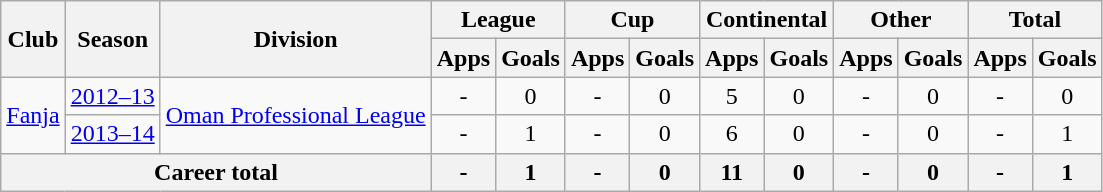<table class="wikitable" style="text-align: center;">
<tr>
<th rowspan="2">Club</th>
<th rowspan="2">Season</th>
<th rowspan="2">Division</th>
<th colspan="2">League</th>
<th colspan="2">Cup</th>
<th colspan="2">Continental</th>
<th colspan="2">Other</th>
<th colspan="2">Total</th>
</tr>
<tr>
<th>Apps</th>
<th>Goals</th>
<th>Apps</th>
<th>Goals</th>
<th>Apps</th>
<th>Goals</th>
<th>Apps</th>
<th>Goals</th>
<th>Apps</th>
<th>Goals</th>
</tr>
<tr>
<td rowspan=2><a href='#'>Fanja</a></td>
<td><a href='#'>2012–13</a></td>
<td rowspan=2><a href='#'>Oman Professional League</a></td>
<td>-</td>
<td>0</td>
<td>-</td>
<td>0</td>
<td>5</td>
<td>0</td>
<td>-</td>
<td>0</td>
<td>-</td>
<td>0</td>
</tr>
<tr>
<td><a href='#'>2013–14</a></td>
<td>-</td>
<td>1</td>
<td>-</td>
<td>0</td>
<td>6</td>
<td>0</td>
<td>-</td>
<td>0</td>
<td>-</td>
<td>1</td>
</tr>
<tr>
<th colspan="3">Career total</th>
<th>-</th>
<th>1</th>
<th>-</th>
<th>0</th>
<th>11</th>
<th>0</th>
<th>-</th>
<th>0</th>
<th>-</th>
<th>1</th>
</tr>
</table>
